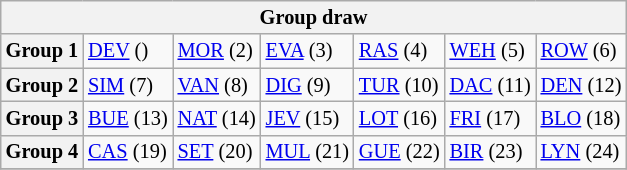<table class="wikitable" style="text-align:center; font-size:85%">
<tr>
<th colspan="7">Group draw</th>
</tr>
<tr>
<th>Group 1</th>
<td align="left"> <a href='#'>DEV</a> ()</td>
<td align="left"> <a href='#'>MOR</a> (2)</td>
<td align="left"> <a href='#'>EVA</a> (3)</td>
<td align="left"> <a href='#'>RAS</a> (4)</td>
<td align="left"> <a href='#'>WEH</a> (5)</td>
<td align="left"> <a href='#'>ROW</a> (6)</td>
</tr>
<tr>
<th>Group 2</th>
<td align="left"> <a href='#'>SIM</a> (7)</td>
<td align="left"> <a href='#'>VAN</a> (8)</td>
<td align="left"> <a href='#'>DIG</a> (9)</td>
<td align="left"> <a href='#'>TUR</a> (10)</td>
<td align="left"> <a href='#'>DAC</a> (11)</td>
<td align="left"> <a href='#'>DEN</a> (12)</td>
</tr>
<tr>
<th>Group 3</th>
<td align="left"> <a href='#'>BUE</a> (13)</td>
<td align="left"> <a href='#'>NAT</a> (14)</td>
<td align="left"> <a href='#'>JEV</a> (15)</td>
<td align="left"> <a href='#'>LOT</a> (16)</td>
<td align="left"> <a href='#'>FRI</a> (17)</td>
<td align="left"> <a href='#'>BLO</a> (18)</td>
</tr>
<tr>
<th>Group 4</th>
<td align="left"> <a href='#'>CAS</a> (19)</td>
<td align="left"> <a href='#'>SET</a> (20)</td>
<td align="left"> <a href='#'>MUL</a> (21)</td>
<td align="left"> <a href='#'>GUE</a> (22)</td>
<td align="left"> <a href='#'>BIR</a> (23)</td>
<td align="left"> <a href='#'>LYN</a> (24)</td>
</tr>
<tr>
</tr>
</table>
